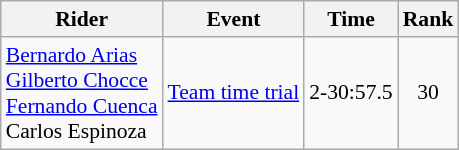<table class="wikitable" border="1" style="font-size:90%">
<tr>
<th>Rider</th>
<th>Event</th>
<th>Time</th>
<th>Rank</th>
</tr>
<tr align=center>
<td align=left><a href='#'>Bernardo Arias</a><br><a href='#'>Gilberto Chocce</a><br><a href='#'>Fernando Cuenca</a><br>Carlos Espinoza</td>
<td align=left><a href='#'>Team time trial</a></td>
<td>2-30:57.5</td>
<td>30</td>
</tr>
</table>
